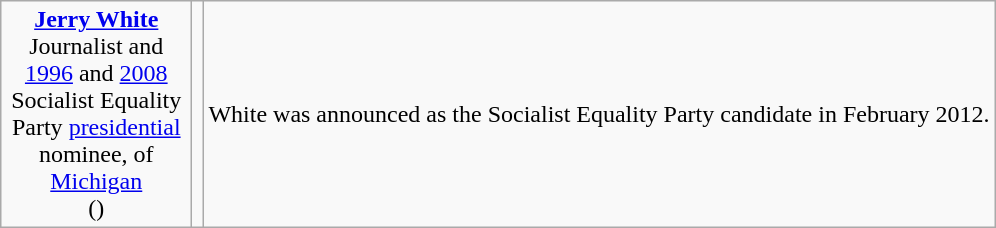<table class=wikitable>
<tr>
<td style="text-align:center; width:120px;"><strong><a href='#'>Jerry White</a></strong><br>Journalist and <a href='#'>1996</a> and <a href='#'>2008</a> Socialist Equality Party <a href='#'>presidential</a> nominee, of <a href='#'>Michigan</a><br>()</td>
<td></td>
<td>White was announced as the Socialist Equality Party candidate in February 2012.</td>
</tr>
</table>
